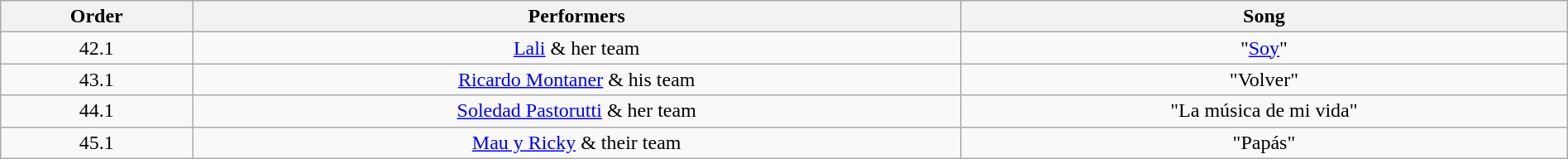<table class="wikitable" style="text-align:center; width:100%">
<tr>
<th>Order</th>
<th>Performers</th>
<th>Song</th>
</tr>
<tr>
<td>42.1</td>
<td><a href='#'>Lali</a> & her team<br></td>
<td>"<a href='#'>Soy</a>"</td>
</tr>
<tr>
<td>43.1</td>
<td><a href='#'>Ricardo Montaner</a> & his team<br></td>
<td>"Volver"</td>
</tr>
<tr>
<td>44.1</td>
<td><a href='#'>Soledad Pastorutti</a> & her team<br></td>
<td>"La música de mi vida"</td>
</tr>
<tr>
<td>45.1</td>
<td><a href='#'>Mau y Ricky</a> & their team<br></td>
<td>"Papás"</td>
</tr>
</table>
